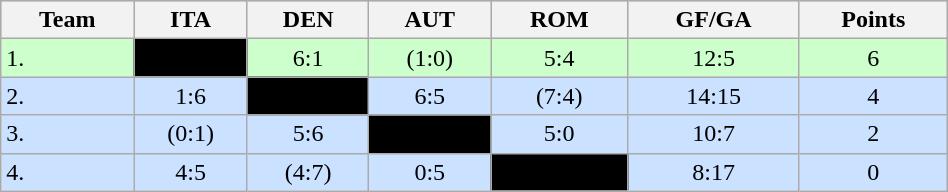<table class="wikitable" bgcolor="#EFEFFF" width="50%">
<tr bgcolor="#BCD2EE">
<th>Team</th>
<th>ITA</th>
<th>DEN</th>
<th>AUT</th>
<th>ROM</th>
<th>GF/GA</th>
<th>Points</th>
</tr>
<tr bgcolor="#ccffcc" align="center">
<td align="left">1. </td>
<td style="background:#000000;"></td>
<td>6:1</td>
<td>(1:0)</td>
<td>5:4</td>
<td>12:5</td>
<td>6</td>
</tr>
<tr bgcolor="#CAE1FF" align="center">
<td align="left">2. </td>
<td>1:6</td>
<td style="background:#000000;"></td>
<td>6:5</td>
<td>(7:4)</td>
<td>14:15</td>
<td>4</td>
</tr>
<tr bgcolor="#CAE1FF" align="center">
<td align="left">3. </td>
<td>(0:1)</td>
<td>5:6</td>
<td style="background:#000000;"></td>
<td>5:0</td>
<td>10:7</td>
<td>2</td>
</tr>
<tr bgcolor="#CAE1FF" align="center">
<td align="left">4. </td>
<td>4:5</td>
<td>(4:7)</td>
<td>0:5</td>
<td style="background:#000000;"></td>
<td>8:17</td>
<td>0</td>
</tr>
</table>
